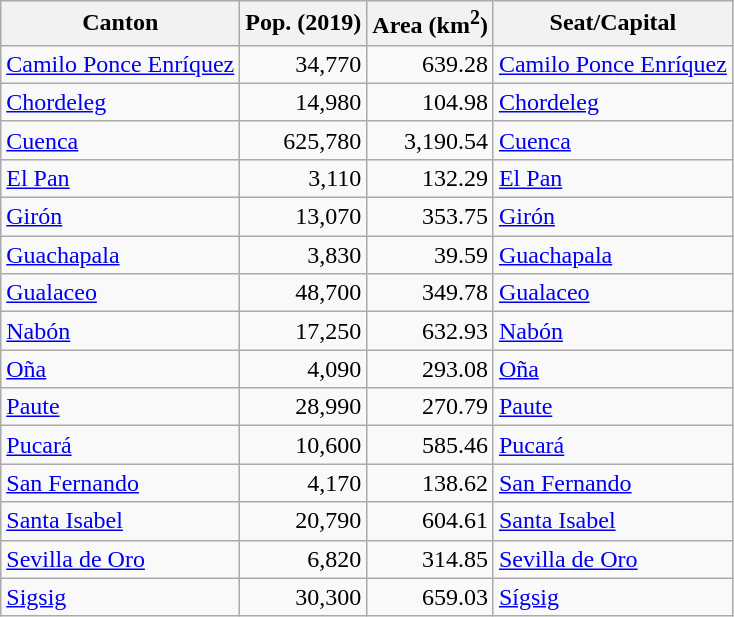<table class="wikitable sortable">
<tr>
<th>Canton</th>
<th>Pop. (2019)</th>
<th>Area (km<sup>2</sup>)</th>
<th>Seat/Capital</th>
</tr>
<tr>
<td><a href='#'>Camilo Ponce Enríquez</a></td>
<td align=right>34,770</td>
<td align="right">639.28</td>
<td><a href='#'>Camilo Ponce Enríquez</a></td>
</tr>
<tr>
<td><a href='#'>Chordeleg</a></td>
<td align=right>14,980</td>
<td align="right">104.98</td>
<td><a href='#'>Chordeleg</a></td>
</tr>
<tr>
<td><a href='#'>Cuenca</a></td>
<td align=right>625,780</td>
<td align="right">3,190.54</td>
<td><a href='#'>Cuenca</a></td>
</tr>
<tr>
<td><a href='#'>El Pan</a></td>
<td align=right>3,110</td>
<td align="right">132.29</td>
<td><a href='#'>El Pan</a></td>
</tr>
<tr>
<td><a href='#'>Girón</a></td>
<td align=right>13,070</td>
<td align="right">353.75</td>
<td><a href='#'>Girón</a></td>
</tr>
<tr>
<td><a href='#'>Guachapala</a></td>
<td align=right>3,830</td>
<td align="right">39.59</td>
<td><a href='#'>Guachapala</a></td>
</tr>
<tr>
<td><a href='#'>Gualaceo</a></td>
<td align=right>48,700</td>
<td align="right">349.78</td>
<td><a href='#'>Gualaceo</a></td>
</tr>
<tr>
<td><a href='#'>Nabón</a></td>
<td align=right>17,250</td>
<td align="right">632.93</td>
<td><a href='#'>Nabón</a></td>
</tr>
<tr>
<td><a href='#'>Oña</a></td>
<td align=right>4,090</td>
<td align="right">293.08</td>
<td><a href='#'>Oña</a></td>
</tr>
<tr>
<td><a href='#'>Paute</a></td>
<td align=right>28,990</td>
<td align="right">270.79</td>
<td><a href='#'>Paute</a></td>
</tr>
<tr>
<td><a href='#'>Pucará</a></td>
<td align=right>10,600</td>
<td align="right">585.46</td>
<td><a href='#'>Pucará</a></td>
</tr>
<tr>
<td><a href='#'>San Fernando</a></td>
<td align=right>4,170</td>
<td align="right">138.62</td>
<td><a href='#'>San Fernando</a></td>
</tr>
<tr>
<td><a href='#'>Santa Isabel</a></td>
<td align=right>20,790</td>
<td align="right">604.61</td>
<td><a href='#'>Santa Isabel</a></td>
</tr>
<tr>
<td><a href='#'>Sevilla de Oro</a></td>
<td align=right>6,820</td>
<td align="right">314.85</td>
<td><a href='#'>Sevilla de Oro</a></td>
</tr>
<tr>
<td><a href='#'>Sigsig</a></td>
<td align=right>30,300</td>
<td align="right">659.03</td>
<td><a href='#'>Sígsig</a></td>
</tr>
</table>
